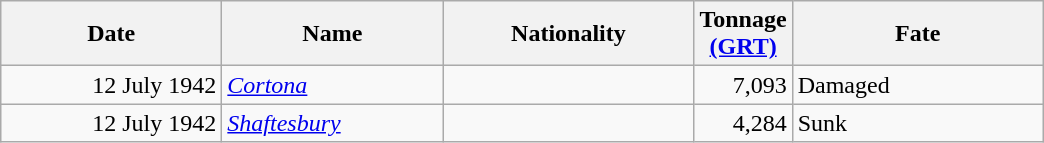<table class="wikitable sortable">
<tr>
<th width="140px">Date</th>
<th width="140px">Name</th>
<th width="160px">Nationality</th>
<th width="25px">Tonnage<br><a href='#'>(GRT)</a></th>
<th width="160px">Fate</th>
</tr>
<tr>
<td align="right">12 July 1942</td>
<td align="left"><a href='#'><em>Cortona</em></a></td>
<td align="left"></td>
<td align="right">7,093</td>
<td align="left">Damaged</td>
</tr>
<tr>
<td align="right">12 July 1942</td>
<td align="left"><a href='#'><em>Shaftesbury</em></a></td>
<td align="left"></td>
<td align="right">4,284</td>
<td align="left">Sunk</td>
</tr>
</table>
